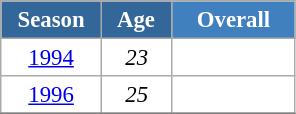<table class="wikitable" style="font-size:95%; text-align:center; border:grey solid 1px; border-collapse:collapse; background:#ffffff;">
<tr>
<th style="background-color:#369; color:white; width:60px;"> Season </th>
<th style="background-color:#369; color:white; width:40px;"> Age </th>
<th style="background-color:#4180be; color:white; width:75px;">Overall</th>
</tr>
<tr>
<td><a href='#'>1994</a></td>
<td><em>23</em></td>
<td></td>
</tr>
<tr>
<td><a href='#'>1996</a></td>
<td><em>25</em></td>
<td></td>
</tr>
<tr>
</tr>
</table>
